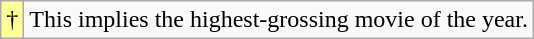<table class="wikitable">
<tr>
<td style="background-color:#FFFF99">†</td>
<td>This implies the highest-grossing movie of the year.</td>
</tr>
</table>
